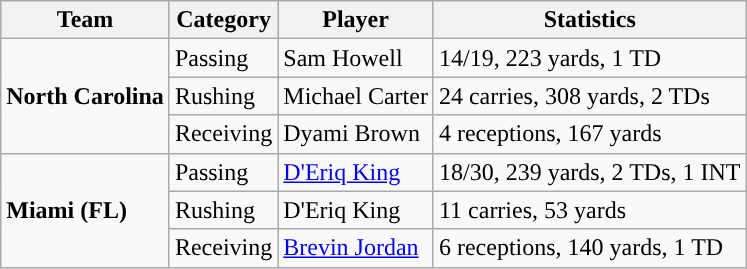<table class="wikitable" style="float: left;">
<tr>
<th>Team</th>
<th>Category</th>
<th>Player</th>
<th>Statistics</th>
</tr>
<tr>
<td rowspan=3><strong>North Carolina</strong></td>
<td>Passing</td>
<td>Sam Howell</td>
<td>14/19, 223 yards, 1 TD</td>
</tr>
<tr>
<td>Rushing</td>
<td>Michael Carter</td>
<td>24 carries, 308 yards, 2 TDs</td>
</tr>
<tr>
<td>Receiving</td>
<td>Dyami Brown</td>
<td>4 receptions, 167 yards</td>
</tr>
<tr>
<td rowspan=3><strong>Miami (FL)</strong></td>
<td>Passing</td>
<td><a href='#'>D'Eriq King</a></td>
<td>18/30, 239 yards, 2 TDs, 1 INT</td>
</tr>
<tr>
<td>Rushing</td>
<td>D'Eriq King</td>
<td>11 carries, 53 yards</td>
</tr>
<tr>
<td>Receiving</td>
<td><a href='#'>Brevin Jordan</a></td>
<td>6 receptions, 140 yards, 1 TD</td>
</tr>
</table>
